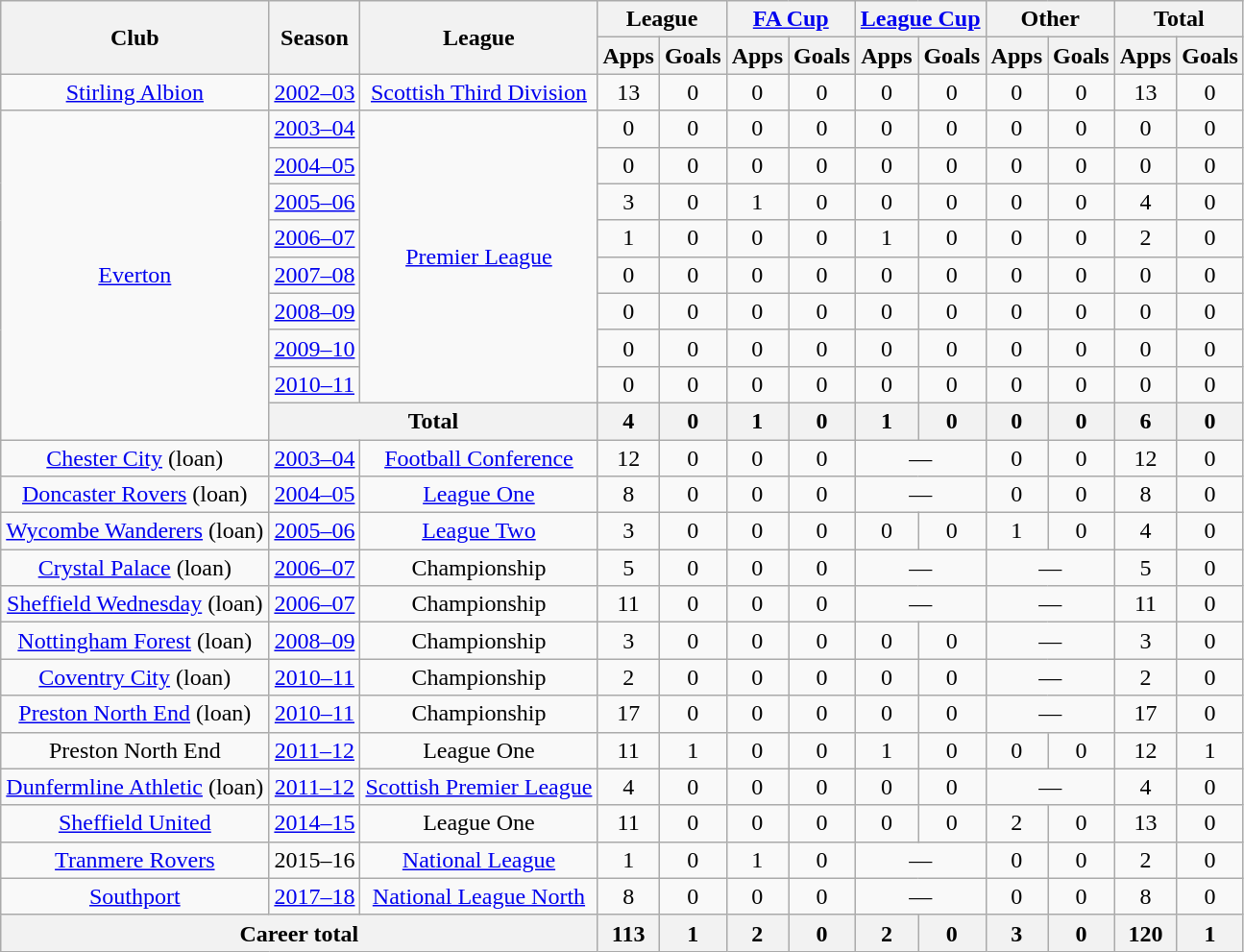<table class="wikitable" style="text-align:center">
<tr>
<th rowspan="2">Club</th>
<th rowspan="2">Season</th>
<th rowspan="2">League</th>
<th colspan="2">League</th>
<th colspan="2"><a href='#'>FA Cup</a></th>
<th colspan="2"><a href='#'>League Cup</a></th>
<th colspan="2">Other</th>
<th colspan="2">Total</th>
</tr>
<tr>
<th>Apps</th>
<th>Goals</th>
<th>Apps</th>
<th>Goals</th>
<th>Apps</th>
<th>Goals</th>
<th>Apps</th>
<th>Goals</th>
<th>Apps</th>
<th>Goals</th>
</tr>
<tr>
<td><a href='#'>Stirling Albion</a></td>
<td><a href='#'>2002–03</a></td>
<td><a href='#'>Scottish Third Division</a></td>
<td>13</td>
<td>0</td>
<td>0</td>
<td>0</td>
<td>0</td>
<td>0</td>
<td>0</td>
<td>0</td>
<td>13</td>
<td>0</td>
</tr>
<tr>
<td rowspan="9"><a href='#'>Everton</a></td>
<td><a href='#'>2003–04</a></td>
<td rowspan="8"><a href='#'>Premier League</a></td>
<td>0</td>
<td>0</td>
<td>0</td>
<td>0</td>
<td>0</td>
<td>0</td>
<td>0</td>
<td>0</td>
<td>0</td>
<td>0</td>
</tr>
<tr>
<td><a href='#'>2004–05</a></td>
<td>0</td>
<td>0</td>
<td>0</td>
<td>0</td>
<td>0</td>
<td>0</td>
<td>0</td>
<td>0</td>
<td>0</td>
<td>0</td>
</tr>
<tr>
<td><a href='#'>2005–06</a></td>
<td>3</td>
<td>0</td>
<td>1</td>
<td>0</td>
<td>0</td>
<td>0</td>
<td>0</td>
<td>0</td>
<td>4</td>
<td>0</td>
</tr>
<tr>
<td><a href='#'>2006–07</a></td>
<td>1</td>
<td>0</td>
<td>0</td>
<td>0</td>
<td>1</td>
<td>0</td>
<td>0</td>
<td>0</td>
<td>2</td>
<td>0</td>
</tr>
<tr>
<td><a href='#'>2007–08</a></td>
<td>0</td>
<td>0</td>
<td>0</td>
<td>0</td>
<td>0</td>
<td>0</td>
<td>0</td>
<td>0</td>
<td>0</td>
<td>0</td>
</tr>
<tr>
<td><a href='#'>2008–09</a></td>
<td>0</td>
<td>0</td>
<td>0</td>
<td>0</td>
<td>0</td>
<td>0</td>
<td>0</td>
<td>0</td>
<td>0</td>
<td>0</td>
</tr>
<tr>
<td><a href='#'>2009–10</a></td>
<td>0</td>
<td>0</td>
<td>0</td>
<td>0</td>
<td>0</td>
<td>0</td>
<td>0</td>
<td>0</td>
<td>0</td>
<td>0</td>
</tr>
<tr>
<td><a href='#'>2010–11</a></td>
<td>0</td>
<td>0</td>
<td>0</td>
<td>0</td>
<td>0</td>
<td>0</td>
<td>0</td>
<td>0</td>
<td>0</td>
<td>0</td>
</tr>
<tr>
<th colspan="2">Total</th>
<th>4</th>
<th>0</th>
<th>1</th>
<th>0</th>
<th>1</th>
<th>0</th>
<th>0</th>
<th>0</th>
<th>6</th>
<th>0</th>
</tr>
<tr>
<td><a href='#'>Chester City</a> (loan)</td>
<td><a href='#'>2003–04</a></td>
<td><a href='#'>Football Conference</a></td>
<td>12</td>
<td>0</td>
<td>0</td>
<td>0</td>
<td colspan="2">—</td>
<td>0</td>
<td>0</td>
<td>12</td>
<td>0</td>
</tr>
<tr>
<td><a href='#'>Doncaster Rovers</a> (loan)</td>
<td><a href='#'>2004–05</a></td>
<td><a href='#'>League One</a></td>
<td>8</td>
<td>0</td>
<td>0</td>
<td>0</td>
<td colspan="2">—</td>
<td>0</td>
<td>0</td>
<td>8</td>
<td>0</td>
</tr>
<tr>
<td><a href='#'>Wycombe Wanderers</a> (loan)</td>
<td><a href='#'>2005–06</a></td>
<td><a href='#'>League Two</a></td>
<td>3</td>
<td>0</td>
<td>0</td>
<td>0</td>
<td>0</td>
<td>0</td>
<td>1</td>
<td>0</td>
<td>4</td>
<td>0</td>
</tr>
<tr>
<td><a href='#'>Crystal Palace</a> (loan)</td>
<td><a href='#'>2006–07</a></td>
<td>Championship</td>
<td>5</td>
<td>0</td>
<td>0</td>
<td>0</td>
<td colspan="2">—</td>
<td colspan="2">—</td>
<td>5</td>
<td>0</td>
</tr>
<tr>
<td><a href='#'>Sheffield Wednesday</a> (loan)</td>
<td><a href='#'>2006–07</a></td>
<td>Championship</td>
<td>11</td>
<td>0</td>
<td>0</td>
<td>0</td>
<td colspan="2">—</td>
<td colspan="2">—</td>
<td>11</td>
<td>0</td>
</tr>
<tr>
<td><a href='#'>Nottingham Forest</a> (loan)</td>
<td><a href='#'>2008–09</a></td>
<td>Championship</td>
<td>3</td>
<td>0</td>
<td>0</td>
<td>0</td>
<td>0</td>
<td>0</td>
<td colspan="2">—</td>
<td>3</td>
<td>0</td>
</tr>
<tr>
<td><a href='#'>Coventry City</a> (loan)</td>
<td><a href='#'>2010–11</a></td>
<td>Championship</td>
<td>2</td>
<td>0</td>
<td>0</td>
<td>0</td>
<td>0</td>
<td>0</td>
<td colspan="2">—</td>
<td>2</td>
<td>0</td>
</tr>
<tr>
<td><a href='#'>Preston North End</a> (loan)</td>
<td><a href='#'>2010–11</a></td>
<td>Championship</td>
<td>17</td>
<td>0</td>
<td>0</td>
<td>0</td>
<td>0</td>
<td>0</td>
<td colspan="2">—</td>
<td>17</td>
<td>0</td>
</tr>
<tr>
<td>Preston North End</td>
<td><a href='#'>2011–12</a></td>
<td>League One</td>
<td>11</td>
<td>1</td>
<td>0</td>
<td>0</td>
<td>1</td>
<td>0</td>
<td>0</td>
<td>0</td>
<td>12</td>
<td>1</td>
</tr>
<tr>
<td><a href='#'>Dunfermline Athletic</a> (loan)</td>
<td><a href='#'>2011–12</a></td>
<td><a href='#'>Scottish Premier League</a></td>
<td>4</td>
<td>0</td>
<td>0</td>
<td>0</td>
<td>0</td>
<td>0</td>
<td colspan="2">—</td>
<td>4</td>
<td>0</td>
</tr>
<tr>
<td><a href='#'>Sheffield United</a></td>
<td><a href='#'>2014–15</a></td>
<td>League One</td>
<td>11</td>
<td>0</td>
<td>0</td>
<td>0</td>
<td>0</td>
<td>0</td>
<td>2</td>
<td>0</td>
<td>13</td>
<td>0</td>
</tr>
<tr>
<td><a href='#'>Tranmere Rovers</a></td>
<td>2015–16</td>
<td><a href='#'>National League</a></td>
<td>1</td>
<td>0</td>
<td>1</td>
<td>0</td>
<td colspan="2">—</td>
<td>0</td>
<td>0</td>
<td>2</td>
<td>0</td>
</tr>
<tr>
<td><a href='#'>Southport</a></td>
<td><a href='#'>2017–18</a></td>
<td><a href='#'>National League North</a></td>
<td>8</td>
<td>0</td>
<td>0</td>
<td>0</td>
<td colspan="2">—</td>
<td>0</td>
<td>0</td>
<td>8</td>
<td>0</td>
</tr>
<tr>
<th colspan="3">Career total</th>
<th>113</th>
<th>1</th>
<th>2</th>
<th>0</th>
<th>2</th>
<th>0</th>
<th>3</th>
<th>0</th>
<th>120</th>
<th>1</th>
</tr>
</table>
